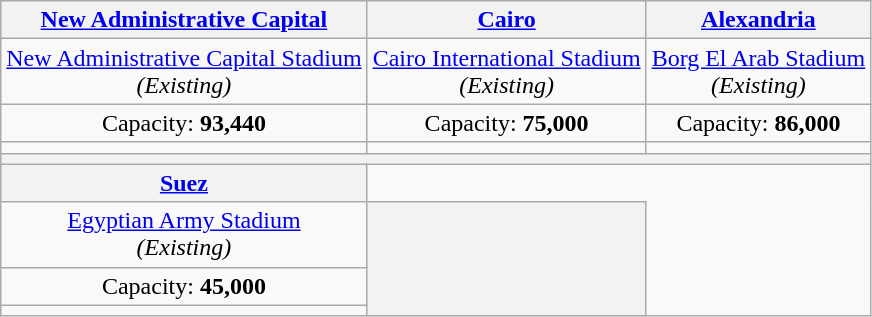<table class="wikitable" style="text-align:center">
<tr>
<th><a href='#'>New Administrative Capital</a></th>
<th><a href='#'>Cairo</a></th>
<th><a href='#'>Alexandria</a></th>
</tr>
<tr>
<td><a href='#'>New Administrative Capital Stadium</a><br><em>(Existing)</em></td>
<td><a href='#'>Cairo International Stadium</a><br><em>(Existing)</em></td>
<td><a href='#'>Borg El Arab Stadium</a><br><em>(Existing)</em></td>
</tr>
<tr>
<td>Capacity: <strong>93,440</strong></td>
<td>Capacity: <strong>75,000</strong></td>
<td>Capacity: <strong>86,000</strong></td>
</tr>
<tr>
<td></td>
<td></td>
<td></td>
</tr>
<tr>
<th colspan="3"></th>
</tr>
<tr>
<th><a href='#'>Suez</a></th>
</tr>
<tr>
<td><a href='#'>Egyptian Army Stadium</a><br><em>(Existing)</em></td>
<th rowspan="3"></th>
</tr>
<tr>
<td>Capacity: <strong>45,000</strong></td>
</tr>
<tr>
<td></td>
</tr>
</table>
